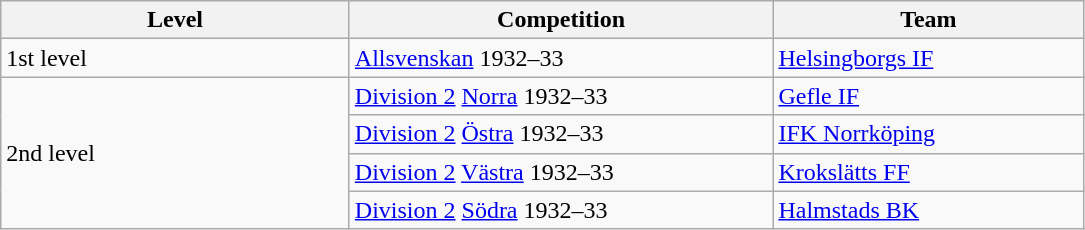<table class="wikitable" style="text-align: left;">
<tr>
<th style="width: 225px;">Level</th>
<th style="width: 275px;">Competition</th>
<th style="width: 200px;">Team</th>
</tr>
<tr>
<td>1st level</td>
<td><a href='#'>Allsvenskan</a> 1932–33</td>
<td><a href='#'>Helsingborgs IF</a></td>
</tr>
<tr>
<td rowspan=4>2nd level</td>
<td><a href='#'>Division 2</a> <a href='#'>Norra</a> 1932–33</td>
<td><a href='#'>Gefle IF</a></td>
</tr>
<tr>
<td><a href='#'>Division 2</a> <a href='#'>Östra</a> 1932–33</td>
<td><a href='#'>IFK Norrköping</a></td>
</tr>
<tr>
<td><a href='#'>Division 2</a> <a href='#'>Västra</a> 1932–33</td>
<td><a href='#'>Krokslätts FF</a></td>
</tr>
<tr>
<td><a href='#'>Division 2</a> <a href='#'>Södra</a> 1932–33</td>
<td><a href='#'>Halmstads BK</a></td>
</tr>
</table>
